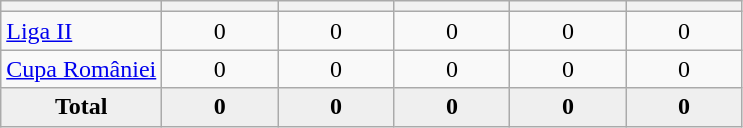<table class="wikitable" style="text-align: center;">
<tr>
<th></th>
<th style="width:70px;"></th>
<th style="width:70px;"></th>
<th style="width:70px;"></th>
<th style="width:70px;"></th>
<th style="width:70px;"></th>
</tr>
<tr>
<td align=left><a href='#'>Liga II</a></td>
<td>0</td>
<td>0</td>
<td>0</td>
<td>0</td>
<td>0</td>
</tr>
<tr>
<td align=left><a href='#'>Cupa României</a></td>
<td>0</td>
<td>0</td>
<td>0</td>
<td>0</td>
<td>0</td>
</tr>
<tr bgcolor="#EFEFEF">
<td><strong>Total</strong></td>
<td><strong>0</strong></td>
<td><strong>0</strong></td>
<td><strong>0</strong></td>
<td><strong>0</strong></td>
<td><strong>0</strong></td>
</tr>
</table>
